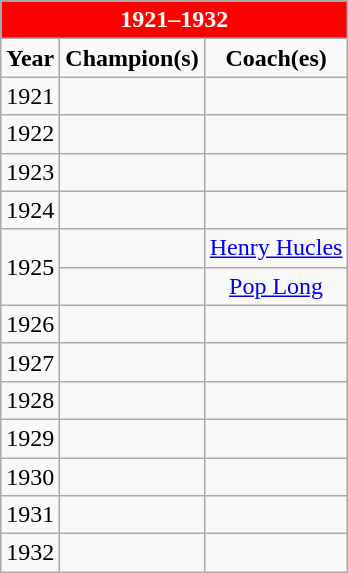<table class="wikitable sortable collapsible collapsed" style="text-align:center">
<tr>
<th colspan=3 style="background:#FF0000; color:#FFFFFF">1921–1932</th>
</tr>
<tr>
<td><strong>Year</strong></td>
<td><strong>Champion(s)</strong></td>
<td><strong>Coach(es)</strong></td>
</tr>
<tr>
<td>1921</td>
<td></td>
<td></td>
</tr>
<tr>
<td>1922</td>
<td></td>
<td></td>
</tr>
<tr>
<td>1923</td>
<td></td>
<td></td>
</tr>
<tr>
<td>1924</td>
<td></td>
<td></td>
</tr>
<tr>
<td rowspan="2">1925</td>
<td></td>
<td><a href='#'>Henry Hucles</a></td>
</tr>
<tr>
<td></td>
<td><a href='#'>Pop Long</a></td>
</tr>
<tr>
<td>1926</td>
<td></td>
<td></td>
</tr>
<tr>
<td>1927</td>
<td></td>
<td></td>
</tr>
<tr>
<td>1928</td>
<td></td>
<td></td>
</tr>
<tr>
<td>1929</td>
<td></td>
<td></td>
</tr>
<tr>
<td>1930</td>
<td></td>
<td></td>
</tr>
<tr>
<td>1931</td>
<td></td>
<td></td>
</tr>
<tr>
<td>1932</td>
<td></td>
<td></td>
</tr>
</table>
